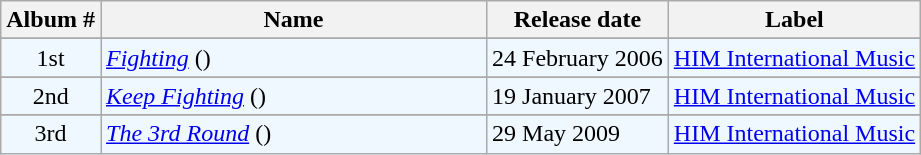<table class="wikitable">
<tr>
<th>Album #</th>
<th width="250px">Name</th>
<th>Release date</th>
<th>Label</th>
</tr>
<tr>
</tr>
<tr bgcolor="#F0F8FF">
<td align="center">1st</td>
<td><em><a href='#'>Fighting</a></em> ()</td>
<td>24 February 2006</td>
<td><a href='#'>HIM International Music</a></td>
</tr>
<tr>
</tr>
<tr bgcolor="#F0F8FF">
<td align="center">2nd</td>
<td><em><a href='#'>Keep Fighting</a></em> ()</td>
<td>19 January 2007</td>
<td><a href='#'>HIM International Music</a></td>
</tr>
<tr>
</tr>
<tr bgcolor="#F0F8FF">
<td align="center">3rd</td>
<td><em><a href='#'>The 3rd Round</a></em> ()</td>
<td>29 May 2009</td>
<td><a href='#'>HIM International Music</a></td>
</tr>
</table>
